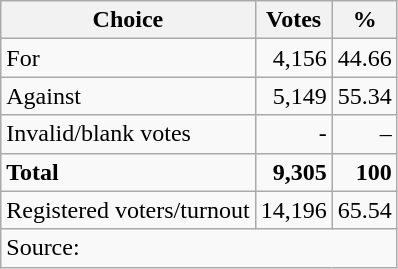<table class=wikitable style=text-align:right>
<tr>
<th>Choice</th>
<th>Votes</th>
<th>%</th>
</tr>
<tr>
<td align=left>For</td>
<td>4,156</td>
<td>44.66</td>
</tr>
<tr>
<td align=left>Against</td>
<td>5,149</td>
<td>55.34</td>
</tr>
<tr>
<td align=left>Invalid/blank votes</td>
<td>-</td>
<td>–</td>
</tr>
<tr>
<td align=left><strong>Total</strong></td>
<td><strong>9,305</strong></td>
<td><strong>100</strong></td>
</tr>
<tr>
<td align=left>Registered voters/turnout</td>
<td>14,196</td>
<td>65.54</td>
</tr>
<tr>
<td colspan=3 align=left>Source: </td>
</tr>
</table>
